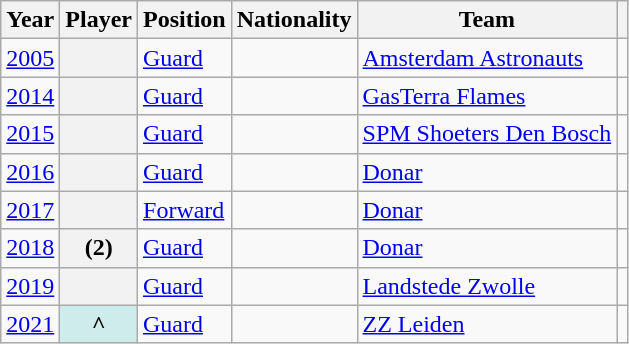<table class="wikitable plainrowheaders sortable" summary="Season (sortable), Player (sortable), Position (sortable), Team (sortable), and References">
<tr>
<th scope="col">Year</th>
<th scope="col">Player</th>
<th scope="col">Position</th>
<th scope="col">Nationality</th>
<th scope="col">Team</th>
<th scope="col" class="unsortable"></th>
</tr>
<tr>
<td><a href='#'>2005</a></td>
<th scope="row"></th>
<td><a href='#'>Guard</a></td>
<td></td>
<td><a href='#'>Amsterdam Astronauts</a></td>
<td align=center></td>
</tr>
<tr>
<td><a href='#'>2014</a></td>
<th scope="row"></th>
<td><a href='#'>Guard</a></td>
<td></td>
<td><a href='#'>GasTerra Flames</a></td>
<td></td>
</tr>
<tr>
<td><a href='#'>2015</a></td>
<th scope="row"></th>
<td><a href='#'>Guard</a></td>
<td></td>
<td><a href='#'>SPM Shoeters Den Bosch</a></td>
<td></td>
</tr>
<tr>
<td><a href='#'>2016</a></td>
<th scope="row"></th>
<td><a href='#'>Guard</a></td>
<td></td>
<td><a href='#'>Donar</a></td>
<td></td>
</tr>
<tr>
<td><a href='#'>2017</a></td>
<th scope="row"></th>
<td><a href='#'>Forward</a></td>
<td></td>
<td><a href='#'>Donar</a></td>
<td></td>
</tr>
<tr>
<td><a href='#'>2018</a></td>
<th scope="row"> (2)</th>
<td><a href='#'>Guard</a></td>
<td></td>
<td><a href='#'>Donar</a></td>
<td align=center></td>
</tr>
<tr>
<td><a href='#'>2019</a></td>
<th scope="row"></th>
<td><a href='#'>Guard</a></td>
<td></td>
<td><a href='#'>Landstede Zwolle</a></td>
<td align=center></td>
</tr>
<tr>
<td><a href='#'>2021</a></td>
<th scope="row" style="background:#cfecec;">^</th>
<td><a href='#'>Guard</a></td>
<td></td>
<td><a href='#'>ZZ Leiden</a></td>
<td align=center></td>
</tr>
</table>
